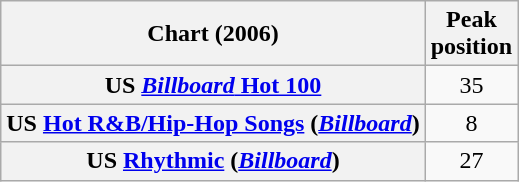<table class="wikitable sortable plainrowheaders" style="text-align:center">
<tr>
<th scope="col">Chart (2006)</th>
<th scope="col">Peak<br>position</th>
</tr>
<tr>
<th scope="row">US <a href='#'><em>Billboard</em> Hot 100</a></th>
<td>35</td>
</tr>
<tr>
<th scope="row">US <a href='#'>Hot R&B/Hip-Hop Songs</a> (<em><a href='#'>Billboard</a></em>)</th>
<td>8</td>
</tr>
<tr>
<th scope="row">US <a href='#'>Rhythmic</a> (<em><a href='#'>Billboard</a></em>)</th>
<td>27</td>
</tr>
</table>
